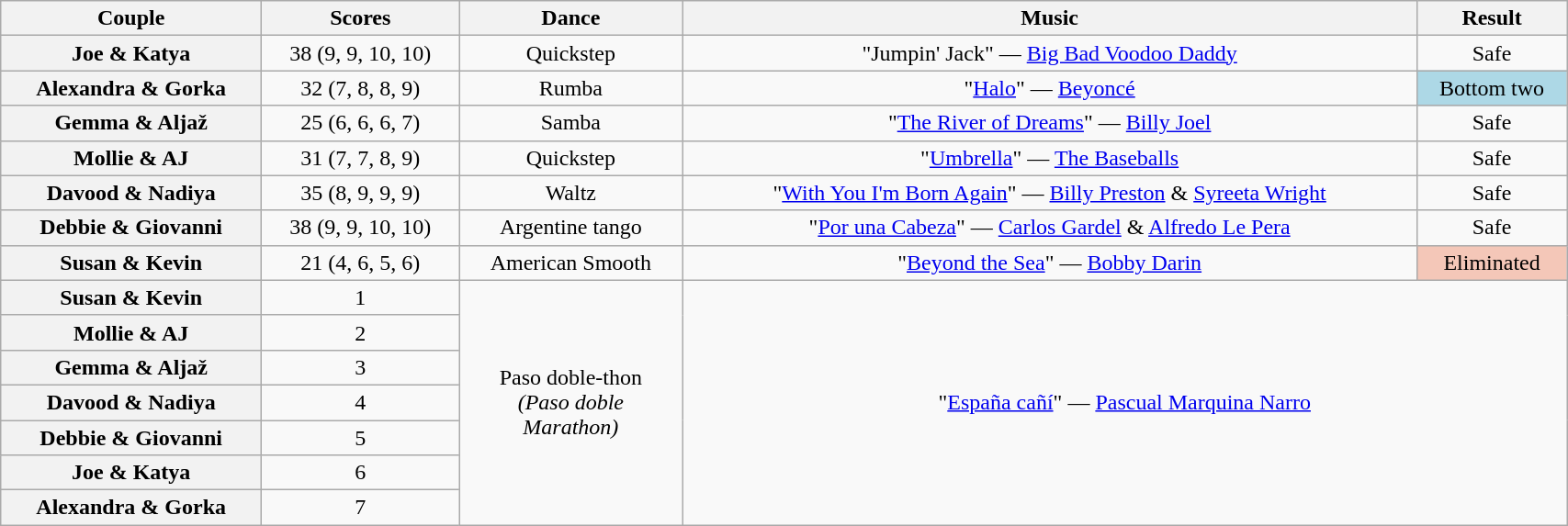<table class="wikitable sortable" style="text-align:center; width: 90%">
<tr>
<th scope="col">Couple</th>
<th scope="col">Scores</th>
<th scope="col" class="unsortable">Dance</th>
<th scope="col" class="unsortable">Music</th>
<th scope="col" class="unsortable">Result</th>
</tr>
<tr>
<th scope="row">Joe & Katya</th>
<td>38 (9, 9, 10, 10)</td>
<td>Quickstep</td>
<td>"Jumpin' Jack" — <a href='#'>Big Bad Voodoo Daddy</a></td>
<td>Safe</td>
</tr>
<tr>
<th scope="row">Alexandra & Gorka</th>
<td>32 (7, 8, 8, 9)</td>
<td>Rumba</td>
<td>"<a href='#'>Halo</a>" — <a href='#'>Beyoncé</a></td>
<td bgcolor="lightblue">Bottom two</td>
</tr>
<tr>
<th scope="row">Gemma & Aljaž</th>
<td>25 (6, 6, 6, 7)</td>
<td>Samba</td>
<td>"<a href='#'>The River of Dreams</a>" — <a href='#'>Billy Joel</a></td>
<td>Safe</td>
</tr>
<tr>
<th scope="row">Mollie & AJ</th>
<td>31 (7, 7, 8, 9)</td>
<td>Quickstep</td>
<td>"<a href='#'>Umbrella</a>" — <a href='#'>The Baseballs</a></td>
<td>Safe</td>
</tr>
<tr>
<th scope="row">Davood & Nadiya</th>
<td>35 (8, 9, 9, 9)</td>
<td>Waltz</td>
<td>"<a href='#'>With You I'm Born Again</a>" — <a href='#'>Billy Preston</a> & <a href='#'>Syreeta Wright</a></td>
<td>Safe</td>
</tr>
<tr>
<th scope="row">Debbie & Giovanni</th>
<td>38 (9, 9, 10, 10)</td>
<td>Argentine tango</td>
<td>"<a href='#'>Por una Cabeza</a>" — <a href='#'>Carlos Gardel</a> & <a href='#'>Alfredo Le Pera</a></td>
<td>Safe</td>
</tr>
<tr>
<th scope="row">Susan & Kevin</th>
<td>21 (4, 6, 5, 6)</td>
<td>American Smooth</td>
<td>"<a href='#'>Beyond the Sea</a>" — <a href='#'>Bobby Darin</a></td>
<td bgcolor="f4c7b8">Eliminated</td>
</tr>
<tr>
<th scope="row">Susan & Kevin</th>
<td>1</td>
<td rowspan="7">Paso doble-thon<br><em>(Paso doble<br>Marathon)</em></td>
<td colspan="2" rowspan="7">"<a href='#'>España cañí</a>" — <a href='#'>Pascual Marquina Narro</a></td>
</tr>
<tr>
<th scope="row">Mollie & AJ</th>
<td>2</td>
</tr>
<tr>
<th scope="row">Gemma & Aljaž</th>
<td>3</td>
</tr>
<tr>
<th scope="row">Davood & Nadiya</th>
<td>4</td>
</tr>
<tr>
<th scope="row">Debbie & Giovanni</th>
<td>5</td>
</tr>
<tr>
<th scope="row">Joe & Katya</th>
<td>6</td>
</tr>
<tr>
<th scope="row">Alexandra & Gorka</th>
<td>7</td>
</tr>
</table>
